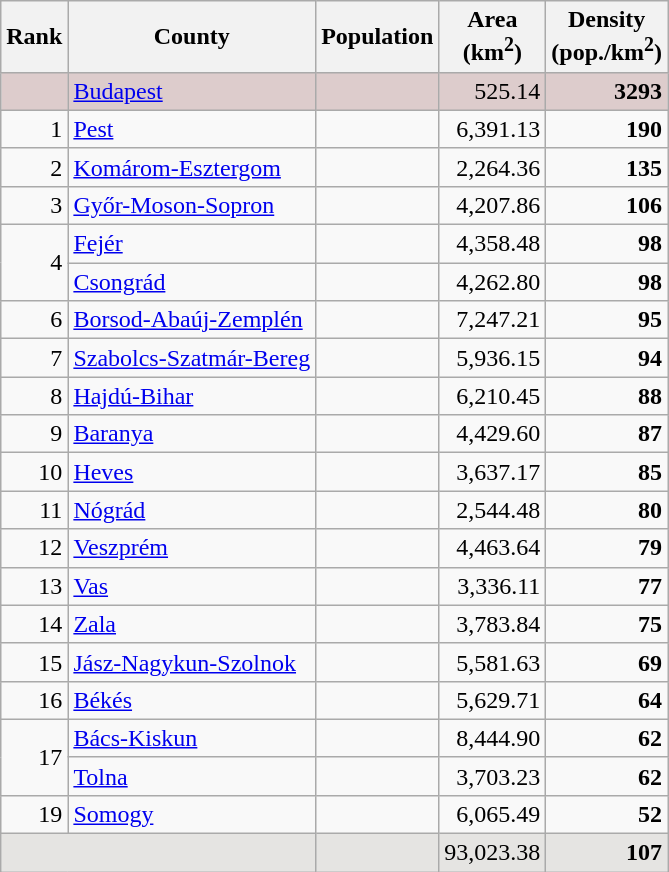<table class="wikitable sortable">
<tr>
<th align="left" scope="col">Rank</th>
<th scope="col">County</th>
<th scope="col">Population</th>
<th scope="col">Area<br>(km<sup>2</sup>)</th>
<th scope="col">Density<br>(pop./km<sup>2</sup>)</th>
</tr>
<tr style="background:#dcc;">
<td align="center"></td>
<td align="left"><a href='#'>Budapest</a></td>
<td align="right"></td>
<td align="right">525.14</td>
<td align="right"><strong>3293</strong></td>
</tr>
<tr align="right">
<td>1</td>
<td align="left"><a href='#'>Pest</a></td>
<td align="right"></td>
<td align="right">6,391.13</td>
<td align="right"><strong>190</strong></td>
</tr>
<tr align="right">
<td>2</td>
<td align="left"><a href='#'>Komárom-Esztergom</a></td>
<td align="right"></td>
<td align="right">2,264.36</td>
<td align="right"><strong>135</strong></td>
</tr>
<tr align="right">
<td>3</td>
<td align="left"><a href='#'>Győr-Moson-Sopron</a></td>
<td align="right"></td>
<td align="right">4,207.86</td>
<td align="right"><strong>106</strong></td>
</tr>
<tr align="right">
<td rowspan="2">4</td>
<td align="left"><a href='#'>Fejér</a></td>
<td align="right"></td>
<td align="right">4,358.48</td>
<td align="right"><strong>98</strong></td>
</tr>
<tr align="right">
<td align="left"><a href='#'>Csongrád</a></td>
<td align="right"></td>
<td align="right">4,262.80</td>
<td align="right"><strong>98</strong></td>
</tr>
<tr align="right">
<td>6</td>
<td align="left"><a href='#'>Borsod-Abaúj-Zemplén</a></td>
<td align="right"></td>
<td align="right">7,247.21</td>
<td align="right"><strong>95</strong></td>
</tr>
<tr align="right">
<td>7</td>
<td align="left"><a href='#'>Szabolcs-Szatmár-Bereg</a></td>
<td align="right"></td>
<td align="right">5,936.15</td>
<td align="right"><strong>94</strong></td>
</tr>
<tr align="right">
<td>8</td>
<td align="left"><a href='#'>Hajdú-Bihar</a></td>
<td align="right"></td>
<td align="right">6,210.45</td>
<td align="right"><strong>88</strong></td>
</tr>
<tr align="right">
<td>9</td>
<td align="left"><a href='#'>Baranya</a></td>
<td align="right"></td>
<td align="right">4,429.60</td>
<td align="right"><strong>87</strong></td>
</tr>
<tr align="right">
<td>10</td>
<td align="left"><a href='#'>Heves</a></td>
<td align="right"></td>
<td align="right">3,637.17</td>
<td align="right"><strong>85</strong></td>
</tr>
<tr align="right">
<td>11</td>
<td align="left"><a href='#'>Nógrád</a></td>
<td align="right"></td>
<td align="right">2,544.48</td>
<td align="right"><strong>80</strong></td>
</tr>
<tr align="right">
<td>12</td>
<td align="left"><a href='#'>Veszprém</a></td>
<td align="right"></td>
<td align="right">4,463.64</td>
<td align="right"><strong>79</strong></td>
</tr>
<tr align="right">
<td>13</td>
<td align="left"><a href='#'>Vas</a></td>
<td align="right"></td>
<td align="right">3,336.11</td>
<td align="right"><strong>77</strong></td>
</tr>
<tr align="right">
<td>14</td>
<td align="left"><a href='#'>Zala</a></td>
<td align="right"></td>
<td align="right">3,783.84</td>
<td align="right"><strong>75</strong></td>
</tr>
<tr align="right">
<td>15</td>
<td align="left"><a href='#'>Jász-Nagykun-Szolnok</a></td>
<td align="right"></td>
<td align="right">5,581.63</td>
<td align="right"><strong>69</strong></td>
</tr>
<tr align="right">
<td>16</td>
<td align="left"><a href='#'>Békés</a></td>
<td align="right"></td>
<td align="right">5,629.71</td>
<td align="right"><strong>64</strong></td>
</tr>
<tr align="right">
<td rowspan="2">17</td>
<td align="left"><a href='#'>Bács-Kiskun</a></td>
<td align="right"></td>
<td align="right">8,444.90</td>
<td align="right"><strong>62</strong></td>
</tr>
<tr align="right">
<td align="left"><a href='#'>Tolna</a></td>
<td align="right"></td>
<td align="right">3,703.23</td>
<td align="right"><strong>62</strong></td>
</tr>
<tr align="right">
<td>19</td>
<td align="left"><a href='#'>Somogy</a></td>
<td align="right"></td>
<td align="right">6,065.49</td>
<td align="right"><strong>52</strong></td>
</tr>
<tr bgcolor="E5E4E2">
<td align=center; colspan="2"><strong></strong></td>
<td align="right"></td>
<td align="right">93,023.38</td>
<td align="right"><strong>107</strong></td>
</tr>
</table>
